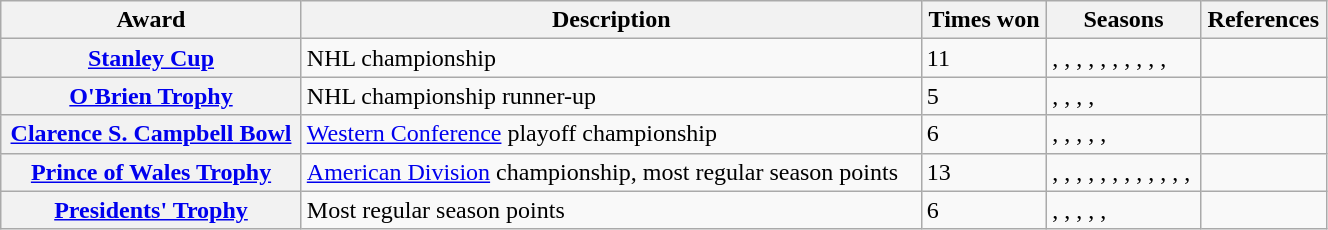<table class="wikitable" width="70%">
<tr>
<th scope="col">Award</th>
<th scope="col">Description</th>
<th scope="col">Times won</th>
<th scope="col">Seasons</th>
<th scope="col">References</th>
</tr>
<tr>
<th scope="row"><a href='#'>Stanley Cup</a></th>
<td>NHL championship</td>
<td>11</td>
<td>, , , , , , , , , , </td>
<td></td>
</tr>
<tr>
<th scope="row"><a href='#'>O'Brien Trophy</a></th>
<td>NHL championship runner-up</td>
<td>5</td>
<td>, , , , </td>
<td></td>
</tr>
<tr>
<th scope="row"><a href='#'>Clarence S. Campbell Bowl</a></th>
<td><a href='#'>Western Conference</a> playoff championship</td>
<td>6</td>
<td>, , , , , </td>
<td></td>
</tr>
<tr>
<th scope="row"><a href='#'>Prince of Wales Trophy</a></th>
<td><a href='#'>American Division</a> championship, most regular season points</td>
<td>13</td>
<td>, , , , , , , , , , , , </td>
<td></td>
</tr>
<tr>
<th scope="row"><a href='#'>Presidents' Trophy</a></th>
<td>Most regular season points</td>
<td>6</td>
<td>, , , , , </td>
<td></td>
</tr>
</table>
